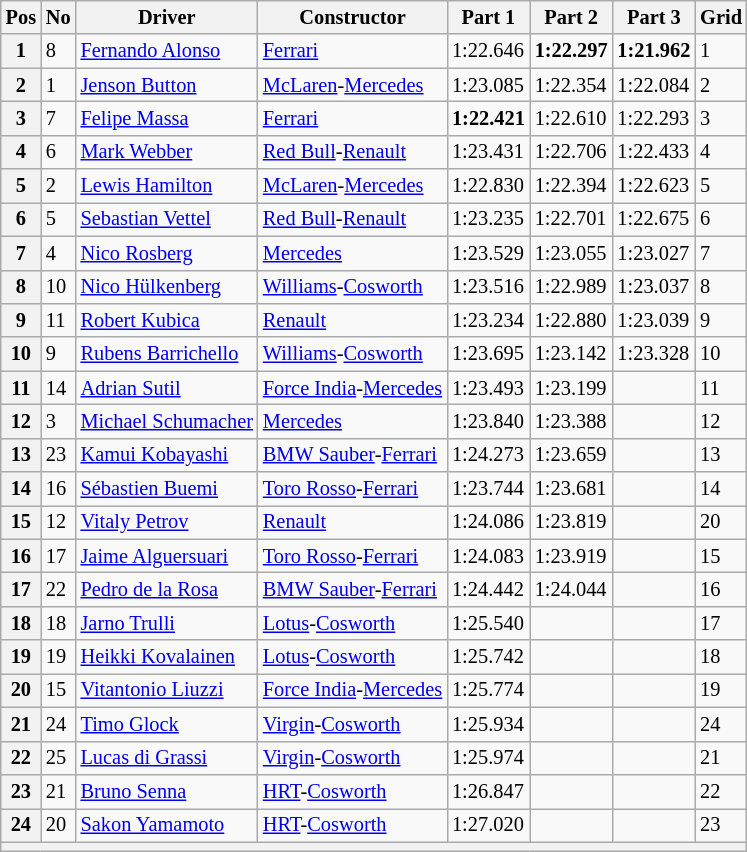<table class="wikitable sortable" style="font-size: 85%">
<tr>
<th>Pos</th>
<th>No</th>
<th>Driver</th>
<th>Constructor</th>
<th>Part 1</th>
<th>Part 2</th>
<th>Part 3</th>
<th>Grid</th>
</tr>
<tr>
<th>1</th>
<td>8</td>
<td> <a href='#'>Fernando Alonso</a></td>
<td><a href='#'>Ferrari</a></td>
<td>1:22.646</td>
<td><strong>1:22.297</strong></td>
<td><strong>1:21.962</strong></td>
<td>1</td>
</tr>
<tr>
<th>2</th>
<td>1</td>
<td> <a href='#'>Jenson Button</a></td>
<td><a href='#'>McLaren</a>-<a href='#'>Mercedes</a></td>
<td>1:23.085</td>
<td>1:22.354</td>
<td>1:22.084</td>
<td>2</td>
</tr>
<tr>
<th>3</th>
<td>7</td>
<td> <a href='#'>Felipe Massa</a></td>
<td><a href='#'>Ferrari</a></td>
<td><strong>1:22.421</strong></td>
<td>1:22.610</td>
<td>1:22.293</td>
<td>3</td>
</tr>
<tr>
<th>4</th>
<td>6</td>
<td> <a href='#'>Mark Webber</a></td>
<td><a href='#'>Red Bull</a>-<a href='#'>Renault</a></td>
<td>1:23.431</td>
<td>1:22.706</td>
<td>1:22.433</td>
<td>4</td>
</tr>
<tr>
<th>5</th>
<td>2</td>
<td> <a href='#'>Lewis Hamilton</a></td>
<td><a href='#'>McLaren</a>-<a href='#'>Mercedes</a></td>
<td>1:22.830</td>
<td>1:22.394</td>
<td>1:22.623</td>
<td>5</td>
</tr>
<tr>
<th>6</th>
<td>5</td>
<td> <a href='#'>Sebastian Vettel</a></td>
<td><a href='#'>Red Bull</a>-<a href='#'>Renault</a></td>
<td>1:23.235</td>
<td>1:22.701</td>
<td>1:22.675</td>
<td>6</td>
</tr>
<tr>
<th>7</th>
<td>4</td>
<td> <a href='#'>Nico Rosberg</a></td>
<td><a href='#'>Mercedes</a></td>
<td>1:23.529</td>
<td>1:23.055</td>
<td>1:23.027</td>
<td>7</td>
</tr>
<tr>
<th>8</th>
<td>10</td>
<td> <a href='#'>Nico Hülkenberg</a></td>
<td><a href='#'>Williams</a>-<a href='#'>Cosworth</a></td>
<td>1:23.516</td>
<td>1:22.989</td>
<td>1:23.037</td>
<td>8</td>
</tr>
<tr>
<th>9</th>
<td>11</td>
<td> <a href='#'>Robert Kubica</a></td>
<td><a href='#'>Renault</a></td>
<td>1:23.234</td>
<td>1:22.880</td>
<td>1:23.039</td>
<td>9</td>
</tr>
<tr>
<th>10</th>
<td>9</td>
<td> <a href='#'>Rubens Barrichello</a></td>
<td><a href='#'>Williams</a>-<a href='#'>Cosworth</a></td>
<td>1:23.695</td>
<td>1:23.142</td>
<td>1:23.328</td>
<td>10</td>
</tr>
<tr>
<th>11</th>
<td>14</td>
<td> <a href='#'>Adrian Sutil</a></td>
<td><a href='#'>Force India</a>-<a href='#'>Mercedes</a></td>
<td>1:23.493</td>
<td>1:23.199</td>
<td></td>
<td>11</td>
</tr>
<tr>
<th>12</th>
<td>3</td>
<td> <a href='#'>Michael Schumacher</a></td>
<td><a href='#'>Mercedes</a></td>
<td>1:23.840</td>
<td>1:23.388</td>
<td></td>
<td>12</td>
</tr>
<tr>
<th>13</th>
<td>23</td>
<td> <a href='#'>Kamui Kobayashi</a></td>
<td><a href='#'>BMW Sauber</a>-<a href='#'>Ferrari</a></td>
<td>1:24.273</td>
<td>1:23.659</td>
<td></td>
<td>13</td>
</tr>
<tr>
<th>14</th>
<td>16</td>
<td> <a href='#'>Sébastien Buemi</a></td>
<td><a href='#'>Toro Rosso</a>-<a href='#'>Ferrari</a></td>
<td>1:23.744</td>
<td>1:23.681</td>
<td></td>
<td>14</td>
</tr>
<tr>
<th>15</th>
<td>12</td>
<td> <a href='#'>Vitaly Petrov</a></td>
<td><a href='#'>Renault</a></td>
<td>1:24.086</td>
<td>1:23.819</td>
<td></td>
<td>20</td>
</tr>
<tr>
<th>16</th>
<td>17</td>
<td> <a href='#'>Jaime Alguersuari</a></td>
<td><a href='#'>Toro Rosso</a>-<a href='#'>Ferrari</a></td>
<td>1:24.083</td>
<td>1:23.919</td>
<td></td>
<td>15</td>
</tr>
<tr>
<th>17</th>
<td>22</td>
<td> <a href='#'>Pedro de la Rosa</a></td>
<td><a href='#'>BMW Sauber</a>-<a href='#'>Ferrari</a></td>
<td>1:24.442</td>
<td>1:24.044</td>
<td></td>
<td>16</td>
</tr>
<tr>
<th>18</th>
<td>18</td>
<td> <a href='#'>Jarno Trulli</a></td>
<td><a href='#'>Lotus</a>-<a href='#'>Cosworth</a></td>
<td>1:25.540</td>
<td></td>
<td></td>
<td>17</td>
</tr>
<tr>
<th>19</th>
<td>19</td>
<td> <a href='#'>Heikki Kovalainen</a></td>
<td><a href='#'>Lotus</a>-<a href='#'>Cosworth</a></td>
<td>1:25.742</td>
<td></td>
<td></td>
<td>18</td>
</tr>
<tr>
<th>20</th>
<td>15</td>
<td> <a href='#'>Vitantonio Liuzzi</a></td>
<td><a href='#'>Force India</a>-<a href='#'>Mercedes</a></td>
<td>1:25.774</td>
<td></td>
<td></td>
<td>19</td>
</tr>
<tr>
<th>21</th>
<td>24</td>
<td> <a href='#'>Timo Glock</a></td>
<td><a href='#'>Virgin</a>-<a href='#'>Cosworth</a></td>
<td>1:25.934</td>
<td></td>
<td></td>
<td>24</td>
</tr>
<tr>
<th>22</th>
<td>25</td>
<td> <a href='#'>Lucas di Grassi</a></td>
<td><a href='#'>Virgin</a>-<a href='#'>Cosworth</a></td>
<td>1:25.974</td>
<td></td>
<td></td>
<td>21</td>
</tr>
<tr>
<th>23</th>
<td>21</td>
<td> <a href='#'>Bruno Senna</a></td>
<td><a href='#'>HRT</a>-<a href='#'>Cosworth</a></td>
<td>1:26.847</td>
<td></td>
<td></td>
<td>22</td>
</tr>
<tr>
<th>24</th>
<td>20</td>
<td> <a href='#'>Sakon Yamamoto</a></td>
<td><a href='#'>HRT</a>-<a href='#'>Cosworth</a></td>
<td>1:27.020</td>
<td></td>
<td></td>
<td>23</td>
</tr>
<tr>
<th colspan="8"></th>
</tr>
</table>
